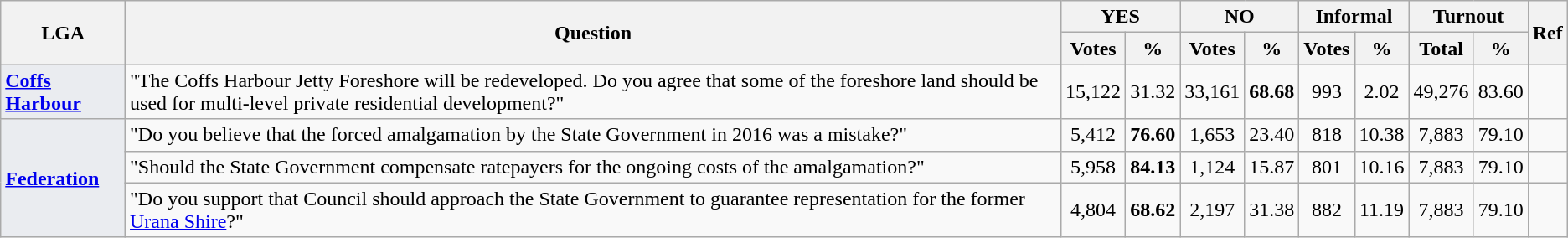<table class="wikitable sortable">
<tr>
<th rowspan="2" style="text-align:center;">LGA</th>
<th rowspan="2" style="text-align:center;">Question</th>
<th colspan="2" align="center">YES</th>
<th colspan="2" align="center">NO</th>
<th colspan="2" align="center">Informal</th>
<th colspan="2" align="center">Turnout</th>
<th rowspan="2" style="text-align:center;" class=unsortable>Ref</th>
</tr>
<tr>
<th align="center">Votes</th>
<th align="center">%</th>
<th align="center">Votes</th>
<th align="center">%</th>
<th align="center">Votes</th>
<th align="center">%</th>
<th align="center">Total</th>
<th align="center">%</th>
</tr>
<tr>
<td align="left"; style=background:#EAECF0><strong><a href='#'>Coffs Harbour</a></strong></td>
<td>"The Coffs Harbour Jetty Foreshore will be redeveloped. Do you agree that some of the foreshore land should be used for multi-level private residential development?"</td>
<td style="text-align:center;">15,122</td>
<td>31.32</td>
<td style="text-align:center;">33,161</td>
<td><strong>68.68</strong></td>
<td style="text-align:center;">993</td>
<td align="center">2.02</td>
<td style="text-align:center;">49,276</td>
<td align="center">83.60</td>
<td align="center"></td>
</tr>
<tr>
<td align="left"; rowspan=3; style=background:#EAECF0><strong><a href='#'>Federation</a></strong></td>
<td>"Do you believe that the forced amalgamation by the State Government in 2016 was a mistake?"</td>
<td style="text-align:center;">5,412</td>
<td><strong>76.60</strong></td>
<td style="text-align:center;">1,653</td>
<td>23.40</td>
<td style="text-align:center;">818</td>
<td align="center">10.38</td>
<td style="text-align:center;">7,883</td>
<td align="center">79.10</td>
<td align="center"></td>
</tr>
<tr>
<td>"Should the State Government compensate ratepayers for the ongoing costs of the amalgamation?"</td>
<td style="text-align:center;">5,958</td>
<td><strong>84.13</strong></td>
<td style="text-align:center;">1,124</td>
<td>15.87</td>
<td style="text-align:center;">801</td>
<td align="center">10.16</td>
<td style="text-align:center;">7,883</td>
<td align="center">79.10</td>
<td align="center"></td>
</tr>
<tr>
<td>"Do you support that Council should approach the State Government to guarantee representation for the former <a href='#'>Urana Shire</a>?"</td>
<td style="text-align:center;">4,804</td>
<td><strong>68.62</strong></td>
<td style="text-align:center;">2,197</td>
<td>31.38</td>
<td style="text-align:center;">882</td>
<td align="center">11.19</td>
<td style="text-align:center;">7,883</td>
<td align="center">79.10</td>
<td align="center"></td>
</tr>
</table>
